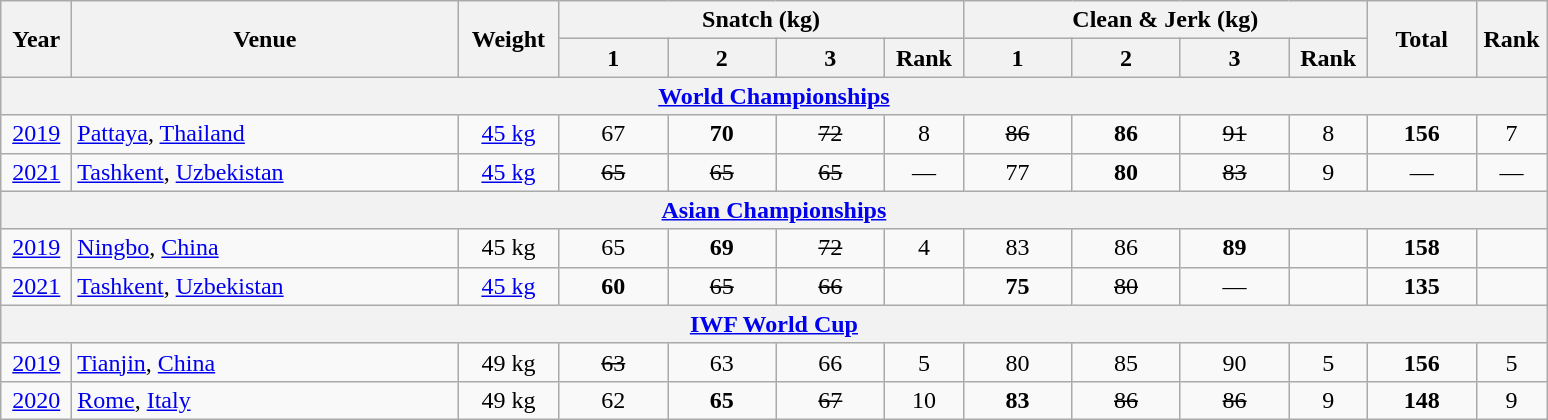<table class = "wikitable" style="text-align:center;">
<tr>
<th rowspan=2 width=40>Year</th>
<th rowspan=2 width=250>Venue</th>
<th rowspan=2 width=60>Weight</th>
<th colspan=4>Snatch (kg)</th>
<th colspan=4>Clean & Jerk (kg)</th>
<th rowspan=2 width=65>Total</th>
<th rowspan=2 width=40>Rank</th>
</tr>
<tr>
<th width=65>1</th>
<th width=65>2</th>
<th width=65>3</th>
<th width=45>Rank</th>
<th width=65>1</th>
<th width=65>2</th>
<th width=65>3</th>
<th width=45>Rank</th>
</tr>
<tr>
<th colspan=13><a href='#'>World Championships</a></th>
</tr>
<tr>
<td><a href='#'>2019</a></td>
<td align=left> <a href='#'>Pattaya</a>, <a href='#'>Thailand</a></td>
<td><a href='#'>45 kg</a></td>
<td>67</td>
<td><strong>70</strong></td>
<td><s>72</s></td>
<td>8</td>
<td><s>86</s></td>
<td><strong>86</strong></td>
<td><s>91</s></td>
<td>8</td>
<td><strong>156</strong></td>
<td>7</td>
</tr>
<tr>
<td><a href='#'>2021</a></td>
<td align=left> <a href='#'>Tashkent</a>, <a href='#'>Uzbekistan</a></td>
<td><a href='#'>45 kg</a></td>
<td><s>65</s></td>
<td><s>65</s></td>
<td><s>65</s></td>
<td>—</td>
<td>77</td>
<td><strong>80</strong></td>
<td><s>83</s></td>
<td>9</td>
<td>—</td>
<td>—</td>
</tr>
<tr>
<th colspan=13><a href='#'>Asian Championships</a></th>
</tr>
<tr>
<td><a href='#'>2019</a></td>
<td align=left> <a href='#'>Ningbo</a>, <a href='#'>China</a></td>
<td>45 kg</td>
<td>65</td>
<td><strong>69</strong></td>
<td><s>72</s></td>
<td>4</td>
<td>83</td>
<td>86</td>
<td><strong>89</strong></td>
<td></td>
<td><strong>158</strong></td>
<td></td>
</tr>
<tr>
<td><a href='#'>2021</a></td>
<td align=left> <a href='#'>Tashkent</a>, <a href='#'>Uzbekistan</a></td>
<td><a href='#'>45 kg</a></td>
<td><strong>60</strong></td>
<td><s>65</s></td>
<td><s>66</s></td>
<td></td>
<td><strong>75</strong></td>
<td><s>80</s></td>
<td>—</td>
<td></td>
<td><strong>135</strong></td>
<td></td>
</tr>
<tr>
<th colspan=13><a href='#'>IWF World Cup</a></th>
</tr>
<tr>
<td><a href='#'>2019</a></td>
<td align=left> <a href='#'>Tianjin</a>, <a href='#'>China</a></td>
<td>49 kg</td>
<td><s>63</s></td>
<td>63</td>
<td>66</td>
<td>5</td>
<td>80</td>
<td>85</td>
<td>90</td>
<td>5</td>
<td><strong>156</strong></td>
<td>5</td>
</tr>
<tr>
<td><a href='#'>2020</a></td>
<td align=left> <a href='#'>Rome</a>, <a href='#'>Italy</a></td>
<td>49 kg</td>
<td>62</td>
<td><strong>65</strong></td>
<td><s>67</s></td>
<td>10</td>
<td><strong>83</strong></td>
<td><s>86</s></td>
<td><s>86</s></td>
<td>9</td>
<td><strong>148</strong></td>
<td>9</td>
</tr>
</table>
